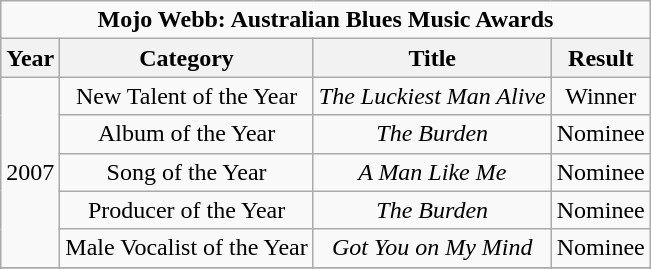<table class=wikitable>
<tr>
<td colspan=5 align=center><strong>Mojo Webb: Australian Blues Music Awards</strong></td>
</tr>
<tr>
<th>Year</th>
<th>Category</th>
<th>Title</th>
<th>Result</th>
</tr>
<tr align=center>
<td rowspan=5>2007</td>
<td>New Talent of the Year</td>
<td><em>The Luckiest Man Alive</em></td>
<td>Winner</td>
</tr>
<tr align=center>
<td>Album of the Year</td>
<td><em>The Burden</em></td>
<td>Nominee</td>
</tr>
<tr align=center>
<td>Song of the Year</td>
<td><em>A Man Like Me</em></td>
<td>Nominee</td>
</tr>
<tr align=center>
<td>Producer of the Year</td>
<td><em>The Burden</em></td>
<td>Nominee</td>
</tr>
<tr align=center>
<td>Male Vocalist of the Year</td>
<td><em>Got You on My Mind</em></td>
<td>Nominee</td>
</tr>
<tr align=center>
</tr>
<tr>
</tr>
</table>
